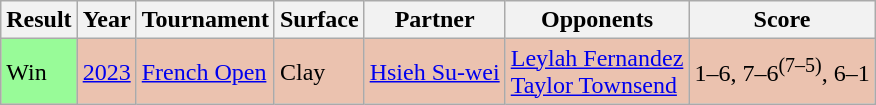<table class="sortable wikitable">
<tr>
<th>Result</th>
<th>Year</th>
<th>Tournament</th>
<th>Surface</th>
<th>Partner</th>
<th>Opponents</th>
<th class="unsortable">Score</th>
</tr>
<tr style="background:#ebc2af;">
<td style="background:#98fb98;">Win</td>
<td><a href='#'>2023</a></td>
<td><a href='#'>French Open</a></td>
<td>Clay</td>
<td> <a href='#'>Hsieh Su-wei</a></td>
<td> <a href='#'>Leylah Fernandez</a> <br>  <a href='#'>Taylor Townsend</a></td>
<td>1–6, 7–6<sup>(7–5)</sup>, 6–1</td>
</tr>
</table>
